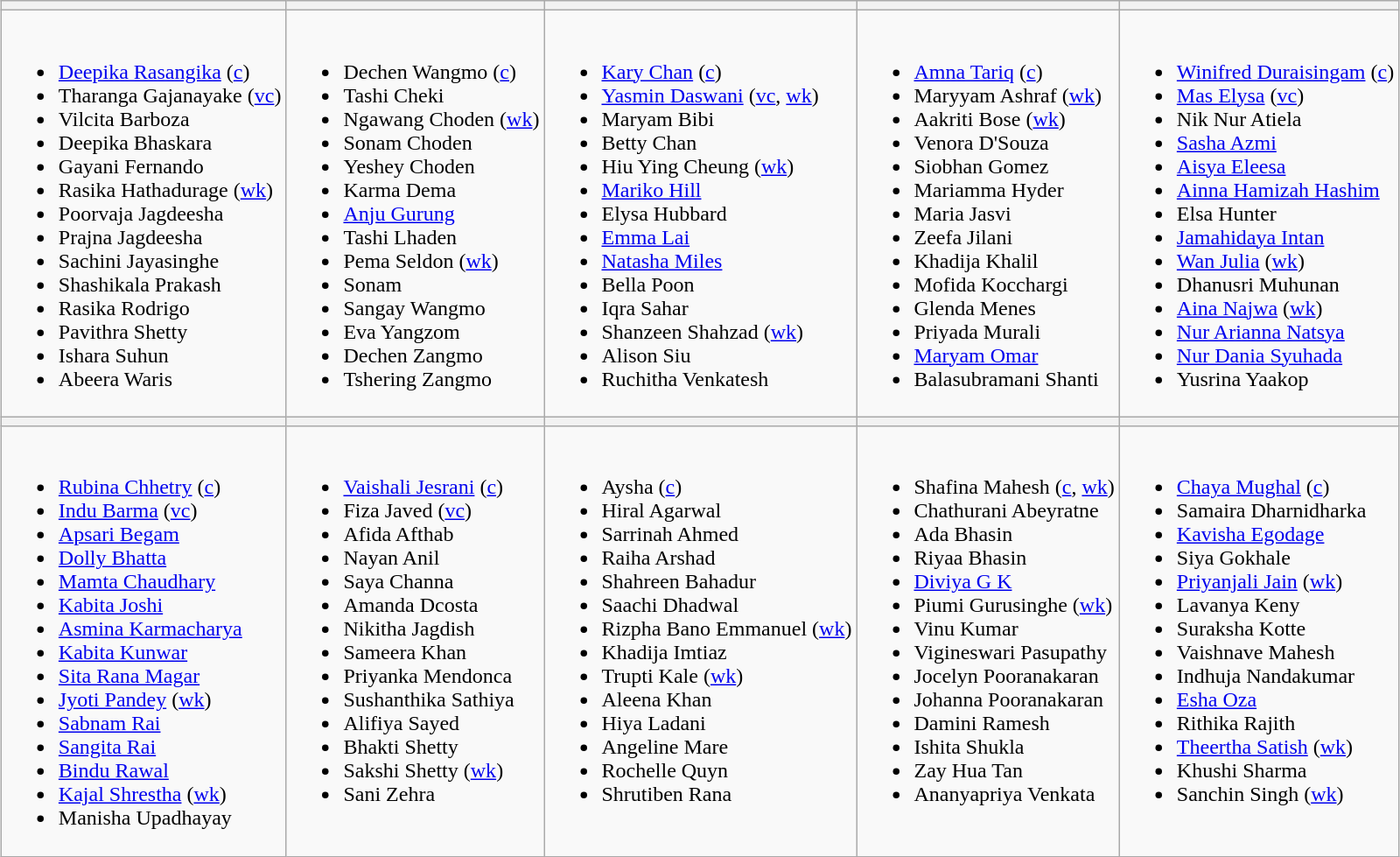<table class="wikitable" style="text-align:left; margin:auto">
<tr>
<th></th>
<th></th>
<th></th>
<th></th>
<th></th>
</tr>
<tr>
<td valign=top><br><ul><li><a href='#'>Deepika Rasangika</a> (<a href='#'>c</a>)</li><li>Tharanga Gajanayake (<a href='#'>vc</a>)</li><li>Vilcita Barboza</li><li>Deepika Bhaskara</li><li>Gayani Fernando</li><li>Rasika Hathadurage (<a href='#'>wk</a>)</li><li>Poorvaja Jagdeesha</li><li>Prajna Jagdeesha</li><li>Sachini Jayasinghe</li><li>Shashikala Prakash</li><li>Rasika Rodrigo</li><li>Pavithra Shetty</li><li>Ishara Suhun</li><li>Abeera Waris</li></ul></td>
<td valign=top><br><ul><li>Dechen Wangmo (<a href='#'>c</a>)</li><li>Tashi Cheki</li><li>Ngawang Choden (<a href='#'>wk</a>)</li><li>Sonam Choden</li><li>Yeshey Choden</li><li>Karma Dema</li><li><a href='#'>Anju Gurung</a></li><li>Tashi Lhaden</li><li>Pema Seldon (<a href='#'>wk</a>)</li><li>Sonam</li><li>Sangay Wangmo</li><li>Eva Yangzom</li><li>Dechen Zangmo</li><li>Tshering Zangmo</li></ul></td>
<td valign=top><br><ul><li><a href='#'>Kary Chan</a> (<a href='#'>c</a>)</li><li><a href='#'>Yasmin Daswani</a> (<a href='#'>vc</a>, <a href='#'>wk</a>)</li><li>Maryam Bibi</li><li>Betty Chan</li><li>Hiu Ying Cheung (<a href='#'>wk</a>)</li><li><a href='#'>Mariko Hill</a></li><li>Elysa Hubbard</li><li><a href='#'>Emma Lai</a></li><li><a href='#'>Natasha Miles</a></li><li>Bella Poon</li><li>Iqra Sahar</li><li>Shanzeen Shahzad (<a href='#'>wk</a>)</li><li>Alison Siu</li><li>Ruchitha Venkatesh</li></ul></td>
<td valign=top><br><ul><li><a href='#'>Amna Tariq</a> (<a href='#'>c</a>)</li><li>Maryyam Ashraf (<a href='#'>wk</a>)</li><li>Aakriti Bose (<a href='#'>wk</a>)</li><li>Venora D'Souza</li><li>Siobhan Gomez</li><li>Mariamma Hyder</li><li>Maria Jasvi</li><li>Zeefa Jilani</li><li>Khadija Khalil</li><li>Mofida Kocchargi</li><li>Glenda Menes</li><li>Priyada Murali</li><li><a href='#'>Maryam Omar</a></li><li>Balasubramani Shanti</li></ul></td>
<td valign=top><br><ul><li><a href='#'>Winifred Duraisingam</a> (<a href='#'>c</a>)</li><li><a href='#'>Mas Elysa</a> (<a href='#'>vc</a>)</li><li>Nik Nur Atiela</li><li><a href='#'>Sasha Azmi</a></li><li><a href='#'>Aisya Eleesa</a></li><li><a href='#'>Ainna Hamizah Hashim</a></li><li>Elsa Hunter</li><li><a href='#'>Jamahidaya Intan</a></li><li><a href='#'>Wan Julia</a> (<a href='#'>wk</a>)</li><li>Dhanusri Muhunan</li><li><a href='#'>Aina Najwa</a> (<a href='#'>wk</a>)</li><li><a href='#'>Nur Arianna Natsya</a></li><li><a href='#'>Nur Dania Syuhada</a></li><li>Yusrina Yaakop</li></ul></td>
</tr>
<tr>
<th></th>
<th></th>
<th></th>
<th></th>
<th></th>
</tr>
<tr>
<td valign=top><br><ul><li><a href='#'>Rubina Chhetry</a> (<a href='#'>c</a>)</li><li><a href='#'>Indu Barma</a> (<a href='#'>vc</a>)</li><li><a href='#'>Apsari Begam</a></li><li><a href='#'>Dolly Bhatta</a></li><li><a href='#'>Mamta Chaudhary</a></li><li><a href='#'>Kabita Joshi</a></li><li><a href='#'>Asmina Karmacharya</a></li><li><a href='#'>Kabita Kunwar</a></li><li><a href='#'>Sita Rana Magar</a></li><li><a href='#'>Jyoti Pandey</a> (<a href='#'>wk</a>)</li><li><a href='#'>Sabnam Rai</a></li><li><a href='#'>Sangita Rai</a></li><li><a href='#'>Bindu Rawal</a></li><li><a href='#'>Kajal Shrestha</a> (<a href='#'>wk</a>)</li><li>Manisha Upadhayay</li></ul></td>
<td valign=top><br><ul><li><a href='#'>Vaishali Jesrani</a> (<a href='#'>c</a>)</li><li>Fiza Javed (<a href='#'>vc</a>)</li><li>Afida Afthab</li><li>Nayan Anil</li><li>Saya Channa</li><li>Amanda Dcosta</li><li>Nikitha Jagdish</li><li>Sameera Khan</li><li>Priyanka Mendonca</li><li>Sushanthika Sathiya</li><li>Alifiya Sayed</li><li>Bhakti Shetty</li><li>Sakshi Shetty (<a href='#'>wk</a>)</li><li>Sani Zehra</li></ul></td>
<td valign=top><br><ul><li>Aysha (<a href='#'>c</a>)</li><li>Hiral Agarwal</li><li>Sarrinah Ahmed</li><li>Raiha Arshad</li><li>Shahreen Bahadur</li><li>Saachi Dhadwal</li><li>Rizpha Bano Emmanuel (<a href='#'>wk</a>)</li><li>Khadija Imtiaz</li><li>Trupti Kale (<a href='#'>wk</a>)</li><li>Aleena Khan</li><li>Hiya Ladani</li><li>Angeline Mare</li><li>Rochelle Quyn</li><li>Shrutiben Rana</li></ul></td>
<td valign=top><br><ul><li>Shafina Mahesh (<a href='#'>c</a>, <a href='#'>wk</a>)</li><li>Chathurani Abeyratne</li><li>Ada Bhasin</li><li>Riyaa Bhasin</li><li><a href='#'>Diviya G K</a></li><li>Piumi Gurusinghe (<a href='#'>wk</a>)</li><li>Vinu Kumar</li><li>Vigineswari Pasupathy</li><li>Jocelyn Pooranakaran</li><li>Johanna Pooranakaran</li><li>Damini Ramesh</li><li>Ishita Shukla</li><li>Zay Hua Tan</li><li>Ananyapriya Venkata</li></ul></td>
<td valign=top><br><ul><li><a href='#'>Chaya Mughal</a> (<a href='#'>c</a>)</li><li>Samaira Dharnidharka</li><li><a href='#'>Kavisha Egodage</a></li><li>Siya Gokhale</li><li><a href='#'>Priyanjali Jain</a> (<a href='#'>wk</a>)</li><li>Lavanya Keny</li><li>Suraksha Kotte</li><li>Vaishnave Mahesh</li><li>Indhuja Nandakumar</li><li><a href='#'>Esha Oza</a></li><li>Rithika Rajith</li><li><a href='#'>Theertha Satish</a> (<a href='#'>wk</a>)</li><li>Khushi Sharma</li><li>Sanchin Singh (<a href='#'>wk</a>)</li></ul></td>
</tr>
</table>
